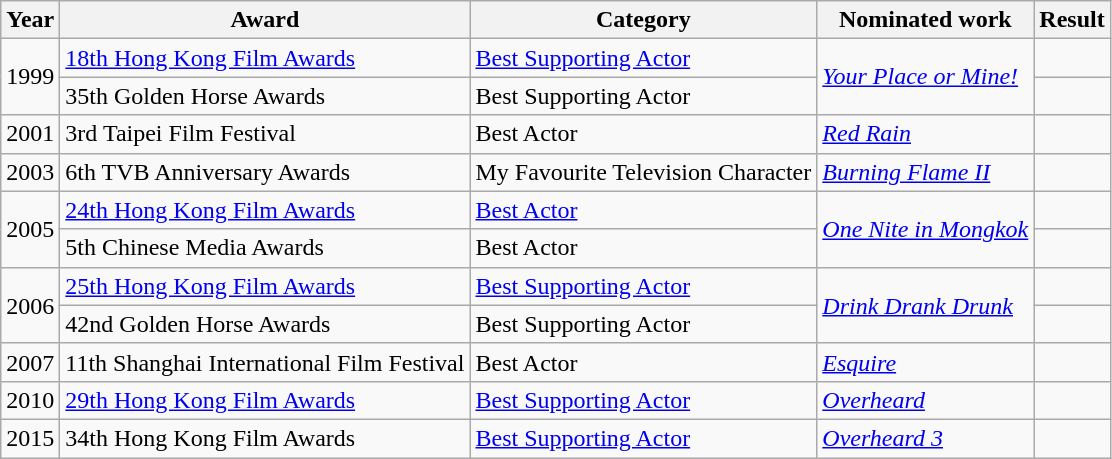<table class="wikitable sortable">
<tr>
<th>Year</th>
<th>Award</th>
<th>Category</th>
<th>Nominated work</th>
<th>Result</th>
</tr>
<tr>
<td rowspan="2">1999</td>
<td><a href='#'>18th Hong Kong Film Awards</a></td>
<td><a href='#'>Best Supporting Actor</a></td>
<td rowspan="2"><em><a href='#'>Your Place or Mine!</a></em></td>
<td></td>
</tr>
<tr>
<td>35th Golden Horse Awards</td>
<td>Best Supporting Actor</td>
<td></td>
</tr>
<tr>
<td>2001</td>
<td>3rd Taipei Film Festival</td>
<td>Best Actor</td>
<td><em><a href='#'>Red Rain</a></em></td>
<td></td>
</tr>
<tr>
<td>2003</td>
<td>6th TVB Anniversary Awards</td>
<td>My Favourite Television Character</td>
<td><em><a href='#'>Burning Flame II</a></em></td>
<td></td>
</tr>
<tr>
<td rowspan="2">2005</td>
<td><a href='#'>24th Hong Kong Film Awards</a></td>
<td><a href='#'>Best Actor</a></td>
<td rowspan="2"><em><a href='#'>One Nite in Mongkok</a></em></td>
<td></td>
</tr>
<tr>
<td>5th Chinese Media Awards</td>
<td>Best Actor</td>
<td></td>
</tr>
<tr>
<td rowspan="2">2006</td>
<td><a href='#'>25th Hong Kong Film Awards</a></td>
<td><a href='#'>Best Supporting Actor</a></td>
<td rowspan="2"><em><a href='#'>Drink Drank Drunk</a></em></td>
<td></td>
</tr>
<tr>
<td>42nd Golden Horse Awards</td>
<td>Best Supporting Actor</td>
<td></td>
</tr>
<tr>
<td>2007</td>
<td>11th Shanghai International Film Festival</td>
<td>Best Actor</td>
<td><em><a href='#'>Esquire</a></em></td>
<td></td>
</tr>
<tr>
<td>2010</td>
<td><a href='#'>29th Hong Kong Film Awards</a></td>
<td><a href='#'>Best Supporting Actor</a></td>
<td><em><a href='#'>Overheard</a></em></td>
<td></td>
</tr>
<tr>
<td>2015</td>
<td>34th Hong Kong Film Awards</td>
<td><a href='#'>Best Supporting Actor</a></td>
<td><em><a href='#'>Overheard 3</a></em></td>
<td></td>
</tr>
</table>
